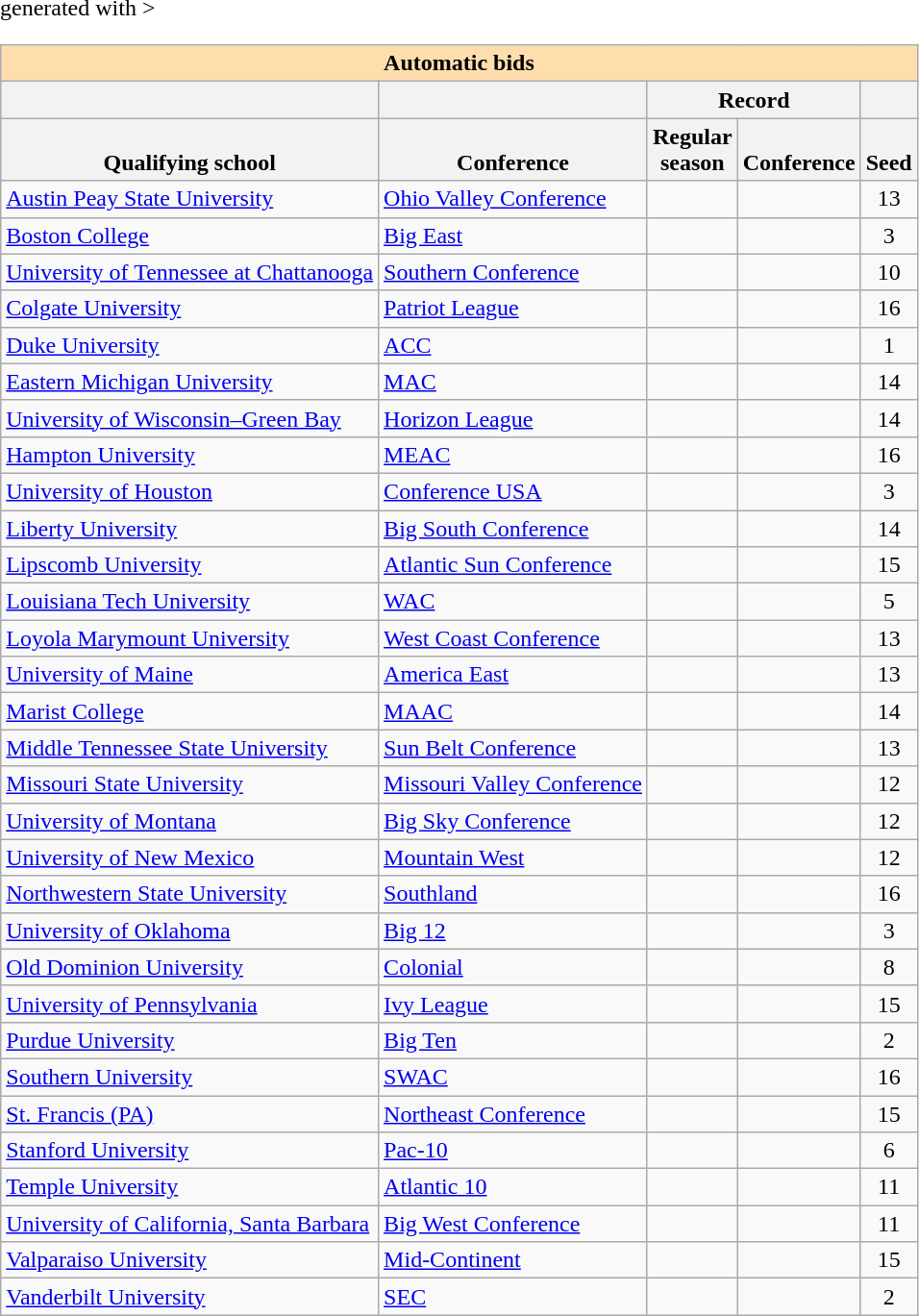<table class="wikitable sortable" <hiddentext>generated with >
<tr>
<th style="background-color:#FFdead;font-weight:bold" align="center" valign="bottom" width="171" colspan="5" height="13">Automatic bids</th>
</tr>
<tr>
<th height="13" valign="bottom"> </th>
<th valign="bottom"> </th>
<th style="font-weight:bold" colspan="2" align="center" valign="bottom">Record</th>
<th valign="bottom"> </th>
</tr>
<tr style="font-weight:bold" valign="bottom">
<th height="13">Qualifying school</th>
<th>Conference</th>
<th>Regular<br> season</th>
<th>Conference</th>
<th>Seed</th>
</tr>
<tr>
<td height="13" valign="bottom"><a href='#'>Austin Peay State University</a></td>
<td valign="bottom"><a href='#'>Ohio Valley Conference</a></td>
<td align="center" valign="bottom"></td>
<td align="center" valign="bottom"></td>
<td align="center" valign="bottom">13</td>
</tr>
<tr>
<td height="13" valign="bottom"><a href='#'>Boston College</a></td>
<td valign="bottom"><a href='#'>Big East</a></td>
<td align="center" valign="bottom"></td>
<td align="center" valign="bottom"></td>
<td align="center" valign="bottom">3</td>
</tr>
<tr>
<td height="13" valign="bottom"><a href='#'>University of Tennessee at Chattanooga</a></td>
<td valign="bottom"><a href='#'>Southern Conference</a></td>
<td align="center" valign="bottom"></td>
<td align="center" valign="bottom"></td>
<td align="center" valign="bottom">10</td>
</tr>
<tr>
<td height="13" valign="bottom"><a href='#'>Colgate University</a></td>
<td valign="bottom"><a href='#'>Patriot League</a></td>
<td align="center" valign="bottom"></td>
<td align="center" valign="bottom"></td>
<td align="center" valign="bottom">16</td>
</tr>
<tr>
<td height="13" valign="bottom"><a href='#'>Duke University</a></td>
<td valign="bottom"><a href='#'>ACC</a></td>
<td align="center" valign="bottom"></td>
<td align="center" valign="bottom"></td>
<td align="center" valign="bottom">1</td>
</tr>
<tr>
<td height="13" valign="bottom"><a href='#'>Eastern Michigan University</a></td>
<td valign="bottom"><a href='#'>MAC</a></td>
<td align="center" valign="bottom"></td>
<td align="center" valign="bottom"></td>
<td align="center" valign="bottom">14</td>
</tr>
<tr>
<td height="13" valign="bottom"><a href='#'>University of Wisconsin–Green Bay</a></td>
<td valign="bottom"><a href='#'>Horizon League</a></td>
<td align="center" valign="bottom"></td>
<td align="center" valign="bottom"></td>
<td align="center" valign="bottom">14</td>
</tr>
<tr>
<td height="13" valign="bottom"><a href='#'>Hampton University</a></td>
<td valign="bottom"><a href='#'>MEAC</a></td>
<td align="center" valign="bottom"></td>
<td align="center" valign="bottom"></td>
<td align="center" valign="bottom">16</td>
</tr>
<tr>
<td height="13" valign="bottom"><a href='#'>University of Houston</a></td>
<td valign="bottom"><a href='#'>Conference USA</a></td>
<td align="center" valign="bottom"></td>
<td align="center" valign="bottom"></td>
<td align="center" valign="bottom">3</td>
</tr>
<tr>
<td height="13" valign="bottom"><a href='#'>Liberty University</a></td>
<td valign="bottom"><a href='#'>Big South Conference</a></td>
<td align="center" valign="bottom"></td>
<td align="center" valign="bottom"></td>
<td align="center" valign="bottom">14</td>
</tr>
<tr>
<td height="13" valign="bottom"><a href='#'>Lipscomb University</a></td>
<td valign="bottom"><a href='#'>Atlantic Sun Conference</a></td>
<td align="center" valign="bottom"></td>
<td align="center" valign="bottom"></td>
<td align="center" valign="bottom">15</td>
</tr>
<tr>
<td height="13" valign="bottom"><a href='#'>Louisiana Tech University</a></td>
<td valign="bottom"><a href='#'>WAC</a></td>
<td align="center" valign="bottom"></td>
<td align="center" valign="bottom"></td>
<td align="center" valign="bottom">5</td>
</tr>
<tr>
<td height="13" valign="bottom"><a href='#'>Loyola Marymount University</a></td>
<td valign="bottom"><a href='#'>West Coast Conference</a></td>
<td align="center" valign="bottom"></td>
<td align="center" valign="bottom"></td>
<td align="center" valign="bottom">13</td>
</tr>
<tr>
<td height="13" valign="bottom"><a href='#'>University of Maine</a></td>
<td valign="bottom"><a href='#'>America East</a></td>
<td align="center" valign="bottom"></td>
<td align="center" valign="bottom"></td>
<td align="center" valign="bottom">13</td>
</tr>
<tr>
<td height="13" valign="bottom"><a href='#'>Marist College</a></td>
<td valign="bottom"><a href='#'>MAAC</a></td>
<td align="center" valign="bottom"></td>
<td align="center" valign="bottom"></td>
<td align="center" valign="bottom">14</td>
</tr>
<tr>
<td height="13" valign="bottom"><a href='#'>Middle Tennessee State University</a></td>
<td valign="bottom"><a href='#'>Sun Belt Conference</a></td>
<td align="center" valign="bottom"></td>
<td align="center" valign="bottom"></td>
<td align="center" valign="bottom">13</td>
</tr>
<tr>
<td height="13" valign="bottom"><a href='#'>Missouri State University</a></td>
<td valign="bottom"><a href='#'>Missouri Valley Conference</a></td>
<td align="center" valign="bottom"></td>
<td align="center" valign="bottom"></td>
<td align="center" valign="bottom">12</td>
</tr>
<tr>
<td height="13" valign="bottom"><a href='#'>University of Montana</a></td>
<td valign="bottom"><a href='#'>Big Sky Conference</a></td>
<td align="center" valign="bottom"></td>
<td align="center" valign="bottom"></td>
<td align="center" valign="bottom">12</td>
</tr>
<tr>
<td height="13" valign="bottom"><a href='#'>University of New Mexico</a></td>
<td valign="bottom"><a href='#'>Mountain West</a></td>
<td align="center" valign="bottom"></td>
<td align="center" valign="bottom"></td>
<td align="center" valign="bottom">12</td>
</tr>
<tr>
<td height="13" valign="bottom"><a href='#'>Northwestern State University</a></td>
<td valign="bottom"><a href='#'>Southland</a></td>
<td align="center" valign="bottom"></td>
<td align="center" valign="bottom"></td>
<td align="center" valign="bottom">16</td>
</tr>
<tr>
<td height="13" valign="bottom"><a href='#'>University of Oklahoma</a></td>
<td valign="bottom"><a href='#'>Big 12</a></td>
<td align="center" valign="bottom"></td>
<td align="center" valign="bottom"></td>
<td align="center" valign="bottom">3</td>
</tr>
<tr>
<td height="13" valign="bottom"><a href='#'>Old Dominion University</a></td>
<td valign="bottom"><a href='#'>Colonial</a></td>
<td align="center" valign="bottom"></td>
<td align="center" valign="bottom"></td>
<td align="center" valign="bottom">8</td>
</tr>
<tr>
<td height="13" valign="bottom"><a href='#'>University of Pennsylvania</a></td>
<td valign="bottom"><a href='#'>Ivy League</a></td>
<td align="center" valign="bottom"></td>
<td align="center" valign="bottom"></td>
<td align="center" valign="bottom">15</td>
</tr>
<tr>
<td height="13" valign="bottom"><a href='#'>Purdue University</a></td>
<td valign="bottom"><a href='#'>Big Ten</a></td>
<td align="center" valign="bottom"></td>
<td align="center" valign="bottom"></td>
<td align="center" valign="bottom">2</td>
</tr>
<tr>
<td height="13" valign="bottom"><a href='#'>Southern University</a></td>
<td valign="bottom"><a href='#'>SWAC</a></td>
<td align="center" valign="bottom"></td>
<td align="center" valign="bottom"></td>
<td align="center" valign="bottom">16</td>
</tr>
<tr>
<td height="13" valign="bottom"><a href='#'>St. Francis (PA)</a></td>
<td valign="bottom"><a href='#'>Northeast Conference</a></td>
<td align="center" valign="bottom"></td>
<td align="center" valign="bottom"></td>
<td align="center" valign="bottom">15</td>
</tr>
<tr>
<td height="13" valign="bottom"><a href='#'>Stanford University</a></td>
<td valign="bottom"><a href='#'>Pac-10</a></td>
<td align="center" valign="bottom"></td>
<td align="center" valign="bottom"></td>
<td align="center" valign="bottom">6</td>
</tr>
<tr>
<td height="13" valign="bottom"><a href='#'>Temple University</a></td>
<td valign="bottom"><a href='#'>Atlantic 10</a></td>
<td align="center" valign="bottom"></td>
<td align="center" valign="bottom"></td>
<td align="center" valign="bottom">11</td>
</tr>
<tr>
<td height="13" valign="bottom"><a href='#'>University of California, Santa Barbara</a></td>
<td valign="bottom"><a href='#'>Big West Conference</a></td>
<td align="center" valign="bottom"></td>
<td align="center" valign="bottom"></td>
<td align="center" valign="bottom">11</td>
</tr>
<tr>
<td height="13" valign="bottom"><a href='#'>Valparaiso University</a></td>
<td valign="bottom"><a href='#'>Mid-Continent</a></td>
<td align="center" valign="bottom"></td>
<td align="center" valign="bottom"></td>
<td align="center" valign="bottom">15</td>
</tr>
<tr>
<td height="13" valign="bottom"><a href='#'>Vanderbilt University</a></td>
<td valign="bottom"><a href='#'>SEC</a></td>
<td align="center" valign="bottom"></td>
<td align="center" valign="bottom"></td>
<td align="center" valign="bottom">2</td>
</tr>
</table>
